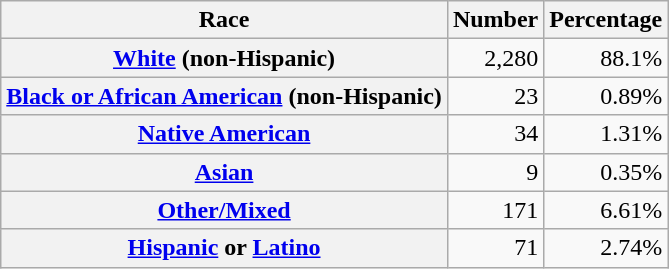<table class="wikitable" style="text-align:right">
<tr>
<th scope="col">Race</th>
<th scope="col">Number</th>
<th scope="col">Percentage</th>
</tr>
<tr>
<th scope="row"><a href='#'>White</a> (non-Hispanic)</th>
<td>2,280</td>
<td>88.1%</td>
</tr>
<tr>
<th scope="row"><a href='#'>Black or African American</a> (non-Hispanic)</th>
<td>23</td>
<td>0.89%</td>
</tr>
<tr>
<th scope="row"><a href='#'>Native American</a></th>
<td>34</td>
<td>1.31%</td>
</tr>
<tr>
<th scope="row"><a href='#'>Asian</a></th>
<td>9</td>
<td>0.35%</td>
</tr>
<tr>
<th scope="row"><a href='#'>Other/Mixed</a></th>
<td>171</td>
<td>6.61%</td>
</tr>
<tr>
<th scope="row"><a href='#'>Hispanic</a> or <a href='#'>Latino</a></th>
<td>71</td>
<td>2.74%</td>
</tr>
</table>
